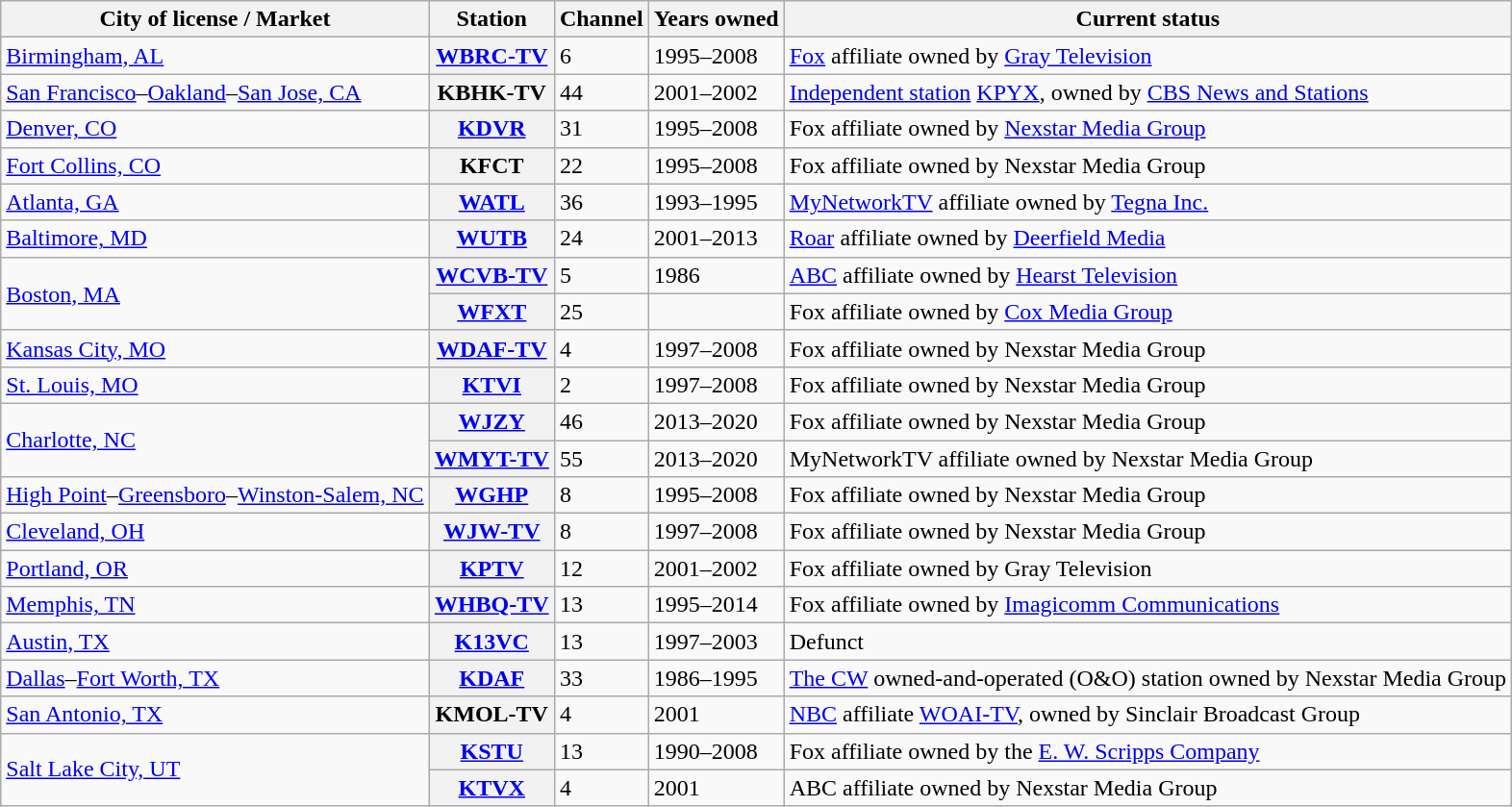<table class="wikitable sortable">
<tr>
<th>City of license / Market</th>
<th>Station</th>
<th>Channel</th>
<th>Years owned</th>
<th>Current status</th>
</tr>
<tr>
<td><a href='#'>Birmingham, AL</a></td>
<th><a href='#'>WBRC-TV</a></th>
<td>6</td>
<td>1995–2008</td>
<td><a href='#'>Fox</a> affiliate owned by <a href='#'>Gray Television</a></td>
</tr>
<tr>
<td><a href='#'>San Francisco</a>–<a href='#'>Oakland</a>–<a href='#'>San Jose, CA</a></td>
<th>KBHK-TV</th>
<td>44</td>
<td>2001–2002</td>
<td><a href='#'>Independent station</a> <a href='#'>KPYX</a>, owned by <a href='#'>CBS News and Stations</a></td>
</tr>
<tr>
<td><a href='#'>Denver, CO</a></td>
<th><a href='#'>KDVR</a></th>
<td>31</td>
<td>1995–2008</td>
<td>Fox affiliate owned by <a href='#'>Nexstar Media Group</a></td>
</tr>
<tr>
<td><a href='#'>Fort Collins, CO</a></td>
<th>KFCT</th>
<td>22</td>
<td>1995–2008</td>
<td>Fox affiliate owned by Nexstar Media Group</td>
</tr>
<tr>
<td><a href='#'>Atlanta, GA</a></td>
<th><a href='#'>WATL</a></th>
<td>36</td>
<td>1993–1995</td>
<td><a href='#'>MyNetworkTV</a> affiliate owned by <a href='#'>Tegna Inc.</a></td>
</tr>
<tr>
<td><a href='#'>Baltimore, MD</a></td>
<th><a href='#'>WUTB</a></th>
<td>24</td>
<td>2001–2013</td>
<td><a href='#'>Roar</a> affiliate owned by <a href='#'>Deerfield Media</a></td>
</tr>
<tr>
<td rowspan="2"><a href='#'>Boston, MA</a></td>
<th><a href='#'>WCVB-TV</a></th>
<td>5</td>
<td>1986</td>
<td><a href='#'>ABC</a> affiliate owned by <a href='#'>Hearst Television</a></td>
</tr>
<tr>
<th><a href='#'>WFXT</a></th>
<td>25</td>
<td></td>
<td>Fox affiliate owned by <a href='#'>Cox Media Group</a></td>
</tr>
<tr>
<td><a href='#'>Kansas City, MO</a></td>
<th><a href='#'>WDAF-TV</a></th>
<td>4</td>
<td>1997–2008</td>
<td>Fox affiliate owned by Nexstar Media Group</td>
</tr>
<tr>
<td><a href='#'>St. Louis, MO</a></td>
<th><a href='#'>KTVI</a></th>
<td>2</td>
<td>1997–2008</td>
<td>Fox affiliate owned by Nexstar Media Group</td>
</tr>
<tr>
<td rowspan="2"><a href='#'>Charlotte, NC</a></td>
<th><a href='#'>WJZY</a></th>
<td>46</td>
<td>2013–2020</td>
<td>Fox affiliate owned by Nexstar Media Group</td>
</tr>
<tr>
<th><a href='#'>WMYT-TV</a></th>
<td>55</td>
<td>2013–2020</td>
<td>MyNetworkTV affiliate owned by Nexstar Media Group</td>
</tr>
<tr>
<td><a href='#'>High Point</a>–<a href='#'>Greensboro</a>–<a href='#'>Winston-Salem, NC</a></td>
<th><a href='#'>WGHP</a></th>
<td>8</td>
<td>1995–2008</td>
<td>Fox affiliate owned by Nexstar Media Group</td>
</tr>
<tr>
<td><a href='#'>Cleveland, OH</a></td>
<th><a href='#'>WJW-TV</a></th>
<td>8</td>
<td>1997–2008</td>
<td>Fox affiliate owned by Nexstar Media Group</td>
</tr>
<tr>
<td><a href='#'>Portland, OR</a></td>
<th><a href='#'>KPTV</a></th>
<td>12</td>
<td>2001–2002</td>
<td>Fox affiliate owned by Gray Television</td>
</tr>
<tr>
<td><a href='#'>Memphis, TN</a></td>
<th><a href='#'>WHBQ-TV</a></th>
<td>13</td>
<td>1995–2014</td>
<td>Fox affiliate owned by <a href='#'>Imagicomm Communications</a></td>
</tr>
<tr>
<td><a href='#'>Austin, TX</a></td>
<th><a href='#'>K13VC</a></th>
<td>13</td>
<td>1997–2003</td>
<td>Defunct</td>
</tr>
<tr>
<td><a href='#'>Dallas</a>–<a href='#'>Fort Worth, TX</a></td>
<th><a href='#'>KDAF</a></th>
<td>33</td>
<td>1986–1995</td>
<td><a href='#'>The CW</a> owned-and-operated (O&O) station owned by Nexstar Media Group</td>
</tr>
<tr>
<td><a href='#'>San Antonio, TX</a></td>
<th>KMOL-TV</th>
<td>4</td>
<td>2001</td>
<td><a href='#'>NBC</a> affiliate <a href='#'>WOAI-TV</a>, owned by Sinclair Broadcast Group</td>
</tr>
<tr>
<td rowspan="2"><a href='#'>Salt Lake City, UT</a></td>
<th><a href='#'>KSTU</a></th>
<td>13</td>
<td>1990–2008</td>
<td>Fox affiliate owned by the <a href='#'>E. W. Scripps Company</a></td>
</tr>
<tr>
<th><a href='#'>KTVX</a></th>
<td>4</td>
<td>2001</td>
<td>ABC affiliate owned by Nexstar Media Group</td>
</tr>
</table>
